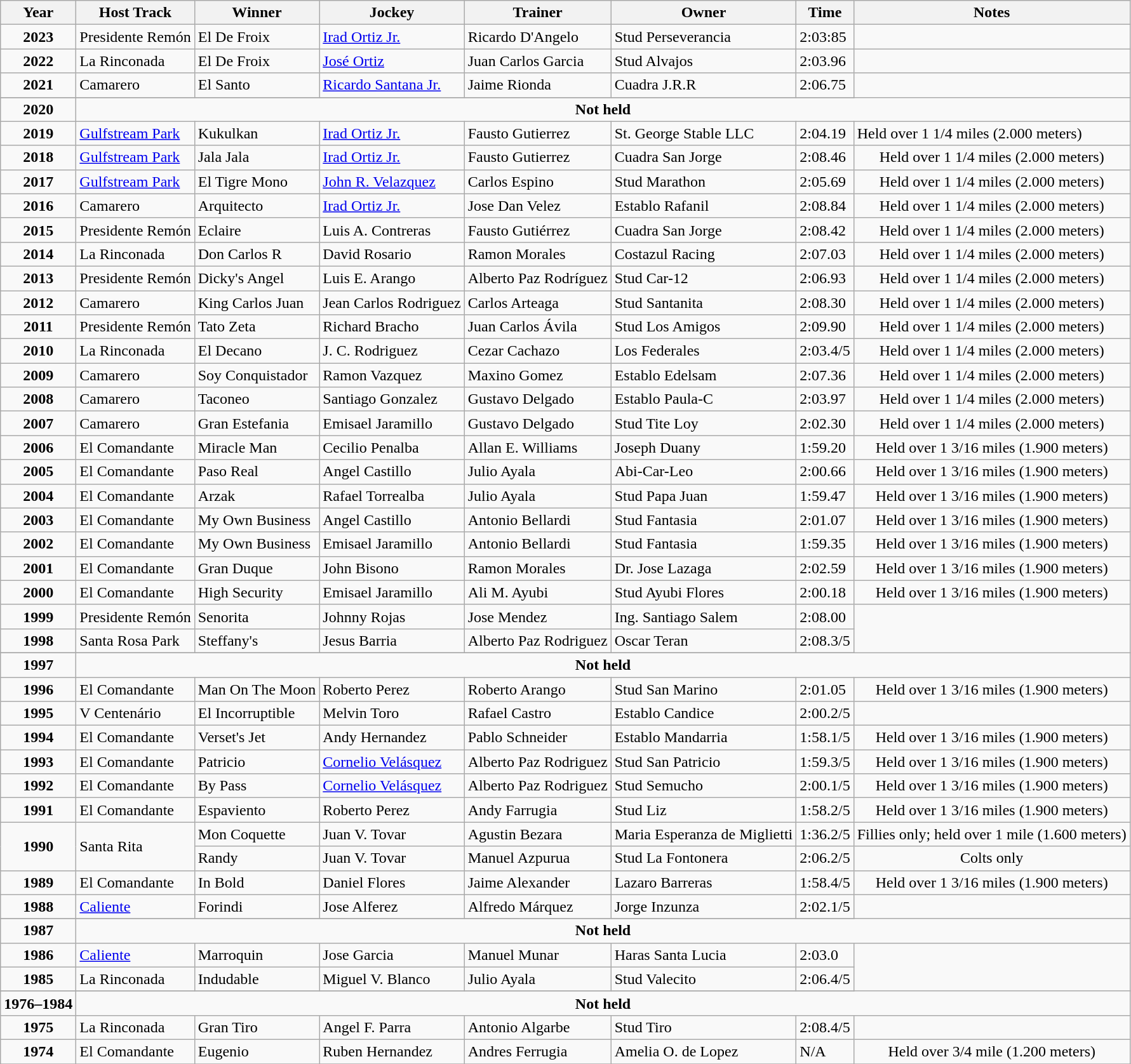<table class="wikitable">
<tr>
<th>Year</th>
<th>Host Track</th>
<th>Winner</th>
<th>Jockey</th>
<th>Trainer</th>
<th>Owner</th>
<th>Time</th>
<th>Notes</th>
</tr>
<tr>
<td align=center><strong>2023</strong></td>
<td> Presidente Remón</td>
<td> El De Froix</td>
<td><a href='#'>Irad Ortiz Jr.</a></td>
<td>Ricardo D'Angelo</td>
<td>Stud Perseverancia</td>
<td>2:03:85</td>
<td></td>
</tr>
<tr>
<td align=center><strong>2022</strong></td>
<td> La Rinconada</td>
<td> El De Froix</td>
<td><a href='#'>José Ortiz</a></td>
<td>Juan Carlos Garcia</td>
<td>Stud Alvajos</td>
<td>2:03.96</td>
<td></td>
</tr>
<tr>
<td align=center><strong>2021</strong></td>
<td> Camarero</td>
<td> El Santo</td>
<td><a href='#'>Ricardo Santana Jr.</a></td>
<td>Jaime Rionda</td>
<td>Cuadra J.R.R</td>
<td>2:06.75</td>
</tr>
<tr>
</tr>
<tr align=center>
<td><strong>2020</strong></td>
<td colspan=7><strong>Not held</strong></td>
</tr>
<tr>
<td align=center><strong>2019</strong></td>
<td> <a href='#'>Gulfstream Park</a></td>
<td> Kukulkan</td>
<td><a href='#'>Irad Ortiz Jr.</a></td>
<td>Fausto Gutierrez</td>
<td>St. George Stable LLC</td>
<td>2:04.19</td>
<td>Held over 1 1/4 miles      (2.000 meters)</td>
</tr>
<tr>
<td align=center><strong>2018</strong></td>
<td> <a href='#'>Gulfstream Park</a></td>
<td> Jala Jala</td>
<td><a href='#'>Irad Ortiz Jr.</a></td>
<td>Fausto Gutierrez</td>
<td>Cuadra San Jorge</td>
<td>2:08.46</td>
<td align=center>Held over 1 1/4 miles (2.000 meters)</td>
</tr>
<tr>
<td align=center><strong>2017</strong></td>
<td> <a href='#'>Gulfstream Park</a></td>
<td> El Tigre Mono</td>
<td><a href='#'>John R. Velazquez</a></td>
<td>Carlos Espino</td>
<td>Stud Marathon</td>
<td>2:05.69</td>
<td align=center>Held over 1 1/4 miles (2.000 meters)</td>
</tr>
<tr>
<td align=center><strong>2016</strong></td>
<td> Camarero</td>
<td> Arquitecto</td>
<td><a href='#'>Irad Ortiz Jr.</a></td>
<td>Jose Dan Velez</td>
<td>Establo Rafanil</td>
<td>2:08.84</td>
<td align=center>Held over 1 1/4 miles (2.000 meters)</td>
</tr>
<tr>
<td align=center><strong>2015</strong></td>
<td> Presidente Remón</td>
<td> Eclaire</td>
<td>Luis A. Contreras</td>
<td>Fausto Gutiérrez</td>
<td>Cuadra San Jorge</td>
<td>2:08.42</td>
<td align=center>Held over 1 1/4 miles (2.000 meters)</td>
</tr>
<tr>
<td align=center><strong>2014</strong></td>
<td> La Rinconada</td>
<td> Don Carlos R</td>
<td>David Rosario</td>
<td>Ramon Morales</td>
<td>Costazul Racing</td>
<td>2:07.03</td>
<td align=center>Held over 1 1/4 miles (2.000 meters)</td>
</tr>
<tr>
<td align=center><strong>2013</strong></td>
<td> Presidente Remón</td>
<td> Dicky's Angel</td>
<td>Luis E. Arango</td>
<td>Alberto Paz Rodríguez</td>
<td>Stud Car-12</td>
<td>2:06.93</td>
<td align=center>Held over 1 1/4 miles (2.000 meters)</td>
</tr>
<tr>
<td align=center><strong>2012</strong></td>
<td> Camarero</td>
<td> King Carlos Juan</td>
<td>Jean Carlos Rodriguez</td>
<td>Carlos Arteaga</td>
<td>Stud Santanita</td>
<td>2:08.30</td>
<td align=center>Held over 1 1/4 miles (2.000 meters)</td>
</tr>
<tr>
<td align=center><strong>2011</strong></td>
<td> Presidente Remón</td>
<td> Tato Zeta</td>
<td>Richard Bracho</td>
<td>Juan Carlos Ávila</td>
<td>Stud Los Amigos</td>
<td>2:09.90</td>
<td align=center>Held over 1 1/4 miles (2.000 meters)</td>
</tr>
<tr>
<td align=center><strong>2010</strong></td>
<td> La Rinconada</td>
<td> El Decano</td>
<td>J. C. Rodriguez</td>
<td>Cezar Cachazo</td>
<td>Los Federales</td>
<td>2:03.4/5</td>
<td align=center>Held over 1 1/4 miles (2.000 meters)</td>
</tr>
<tr>
<td align=center><strong>2009</strong></td>
<td> Camarero</td>
<td> Soy Conquistador</td>
<td>Ramon Vazquez</td>
<td>Maxino Gomez</td>
<td>Establo Edelsam</td>
<td>2:07.36</td>
<td align=center>Held over 1 1/4 miles (2.000 meters)</td>
</tr>
<tr>
<td align=center><strong>2008</strong></td>
<td> Camarero</td>
<td> Taconeo</td>
<td>Santiago Gonzalez</td>
<td>Gustavo Delgado</td>
<td>Establo Paula-C</td>
<td>2:03.97</td>
<td align=center>Held over 1 1/4 miles (2.000 meters)</td>
</tr>
<tr>
<td align=center><strong>2007</strong></td>
<td> Camarero</td>
<td> Gran Estefania</td>
<td>Emisael Jaramillo</td>
<td>Gustavo Delgado</td>
<td>Stud Tite Loy</td>
<td>2:02.30</td>
<td align=center>Held over 1 1/4 miles (2.000 meters)</td>
</tr>
<tr>
<td align=center><strong>2006</strong></td>
<td> El Comandante</td>
<td> Miracle Man</td>
<td>Cecilio Penalba</td>
<td>Allan E. Williams</td>
<td>Joseph Duany</td>
<td>1:59.20</td>
<td align=center>Held over 1 3/16 miles (1.900 meters)</td>
</tr>
<tr>
<td align=center><strong>2005</strong></td>
<td> El Comandante</td>
<td> Paso Real</td>
<td>Angel Castillo</td>
<td>Julio Ayala</td>
<td>Abi-Car-Leo</td>
<td>2:00.66</td>
<td align=center>Held over 1 3/16 miles (1.900 meters)</td>
</tr>
<tr>
<td align=center><strong>2004</strong></td>
<td> El Comandante</td>
<td> Arzak</td>
<td>Rafael Torrealba</td>
<td>Julio Ayala</td>
<td>Stud Papa Juan</td>
<td>1:59.47</td>
<td align=center>Held over 1 3/16 miles (1.900 meters)</td>
</tr>
<tr>
<td align=center><strong>2003</strong></td>
<td> El Comandante</td>
<td> My Own Business</td>
<td>Angel Castillo</td>
<td>Antonio Bellardi</td>
<td>Stud Fantasia</td>
<td>2:01.07</td>
<td align=center>Held over 1 3/16 miles (1.900 meters)</td>
</tr>
<tr>
<td align=center><strong>2002</strong></td>
<td> El Comandante</td>
<td> My Own Business</td>
<td>Emisael Jaramillo</td>
<td>Antonio Bellardi</td>
<td>Stud Fantasia</td>
<td>1:59.35</td>
<td align=center>Held over 1 3/16 miles (1.900 meters)</td>
</tr>
<tr>
<td align=center><strong>2001</strong></td>
<td> El Comandante</td>
<td> Gran Duque</td>
<td>John Bisono</td>
<td>Ramon Morales</td>
<td>Dr. Jose Lazaga</td>
<td>2:02.59</td>
<td align=center>Held over 1 3/16 miles (1.900 meters)</td>
</tr>
<tr>
<td align=center><strong>2000</strong></td>
<td> El Comandante</td>
<td> High Security</td>
<td>Emisael Jaramillo</td>
<td>Ali M. Ayubi</td>
<td>Stud Ayubi Flores</td>
<td>2:00.18</td>
<td align=center>Held over 1 3/16 miles (1.900 meters)</td>
</tr>
<tr>
<td align=center><strong>1999</strong></td>
<td> Presidente Remón</td>
<td> Senorita</td>
<td>Johnny Rojas</td>
<td>Jose Mendez</td>
<td>Ing. Santiago Salem</td>
<td>2:08.00</td>
</tr>
<tr>
<td align=center><strong>1998</strong></td>
<td> Santa Rosa Park</td>
<td> Steffany's</td>
<td>Jesus Barria</td>
<td>Alberto Paz Rodriguez</td>
<td>Oscar Teran</td>
<td>2:08.3/5</td>
</tr>
<tr>
</tr>
<tr align=center>
<td><strong>1997</strong></td>
<td colspan=7><strong>Not held</strong></td>
</tr>
<tr>
<td align=center><strong>1996</strong></td>
<td> El Comandante</td>
<td> Man On The Moon</td>
<td>Roberto Perez</td>
<td>Roberto Arango</td>
<td>Stud San Marino</td>
<td>2:01.05</td>
<td align=center>Held over 1 3/16 miles (1.900 meters)</td>
</tr>
<tr>
<td align=center><strong>1995</strong></td>
<td> V Centenário</td>
<td> El Incorruptible</td>
<td>Melvin Toro</td>
<td>Rafael Castro</td>
<td>Establo Candice</td>
<td>2:00.2/5</td>
</tr>
<tr>
<td align=center><strong>1994</strong></td>
<td> El Comandante</td>
<td> Verset's Jet</td>
<td>Andy Hernandez</td>
<td>Pablo Schneider</td>
<td>Establo Mandarria</td>
<td>1:58.1/5</td>
<td align=center>Held over 1 3/16 miles (1.900 meters)</td>
</tr>
<tr>
<td align=center><strong>1993</strong></td>
<td> El Comandante</td>
<td> Patricio</td>
<td><a href='#'>Cornelio Velásquez</a></td>
<td>Alberto Paz Rodriguez</td>
<td>Stud San Patricio</td>
<td>1:59.3/5</td>
<td align=center>Held over 1 3/16 miles (1.900 meters)</td>
</tr>
<tr>
<td align=center><strong>1992</strong></td>
<td> El Comandante</td>
<td> By Pass</td>
<td><a href='#'>Cornelio Velásquez</a></td>
<td>Alberto Paz Rodriguez</td>
<td>Stud Semucho</td>
<td>2:00.1/5</td>
<td align=center>Held over 1 3/16 miles (1.900 meters)</td>
</tr>
<tr>
<td align=center><strong>1991</strong></td>
<td> El Comandante</td>
<td> Espaviento</td>
<td>Roberto Perez</td>
<td>Andy Farrugia</td>
<td>Stud Liz</td>
<td>1:58.2/5</td>
<td align=center>Held over 1 3/16 miles (1.900 meters)</td>
</tr>
<tr>
<td rowspan=2 align=center><strong>1990</strong></td>
<td rowspan=2> Santa Rita</td>
<td> Mon Coquette</td>
<td>Juan V. Tovar</td>
<td>Agustin Bezara</td>
<td>Maria Esperanza de Miglietti</td>
<td>1:36.2/5</td>
<td align=center>Fillies only; held over 1 mile (1.600 meters)</td>
</tr>
<tr>
<td> Randy</td>
<td>Juan V. Tovar</td>
<td>Manuel Azpurua</td>
<td>Stud La Fontonera</td>
<td>2:06.2/5</td>
<td align=center>Colts only</td>
</tr>
<tr>
<td align=center><strong>1989</strong></td>
<td> El Comandante</td>
<td> In Bold</td>
<td>Daniel Flores</td>
<td>Jaime Alexander</td>
<td>Lazaro Barreras</td>
<td>1:58.4/5</td>
<td align=center>Held over 1 3/16 miles (1.900 meters)</td>
</tr>
<tr>
<td align=center><strong>1988</strong></td>
<td> <a href='#'>Caliente</a></td>
<td> Forindi</td>
<td>Jose Alferez</td>
<td>Alfredo Márquez</td>
<td>Jorge Inzunza</td>
<td>2:02.1/5</td>
</tr>
<tr>
</tr>
<tr align=center>
<td><strong>1987</strong></td>
<td colspan=7><strong>Not held</strong></td>
</tr>
<tr>
<td align=center><strong>1986</strong></td>
<td> <a href='#'>Caliente</a></td>
<td> Marroquin</td>
<td>Jose Garcia</td>
<td>Manuel Munar</td>
<td>Haras Santa Lucia</td>
<td>2:03.0</td>
</tr>
<tr>
<td align=center><strong>1985</strong></td>
<td> La Rinconada</td>
<td> Indudable</td>
<td>Miguel V. Blanco</td>
<td>Julio Ayala</td>
<td>Stud Valecito</td>
<td>2:06.4/5</td>
</tr>
<tr>
</tr>
<tr align=center>
<td><strong>1976–1984</strong></td>
<td colspan=7><strong>Not held</strong></td>
</tr>
<tr>
<td align=center><strong>1975</strong></td>
<td> La Rinconada</td>
<td> Gran Tiro</td>
<td>Angel F. Parra</td>
<td>Antonio Algarbe</td>
<td>Stud Tiro</td>
<td>2:08.4/5</td>
</tr>
<tr>
<td align=center><strong>1974</strong></td>
<td> El Comandante</td>
<td> Eugenio</td>
<td>Ruben Hernandez</td>
<td>Andres Ferrugia</td>
<td>Amelia O. de Lopez</td>
<td>N/A</td>
<td align=center>Held over 3/4 mile (1.200 meters)</td>
</tr>
<tr>
</tr>
</table>
